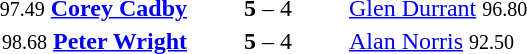<table style="text-align:center">
<tr>
<th width=223></th>
<th width=100></th>
<th width=223></th>
</tr>
<tr>
<td align=right><small>97.49</small> <strong><a href='#'>Corey Cadby</a></strong> </td>
<td><strong>5</strong> – 4</td>
<td align=left> <a href='#'>Glen Durrant</a> <small>96.80</small></td>
</tr>
<tr>
<td align=right><small>98.68</small> <strong><a href='#'>Peter Wright</a></strong> </td>
<td><strong>5</strong> – 4</td>
<td align=left> <a href='#'>Alan Norris</a> <small>92.50</small></td>
</tr>
</table>
